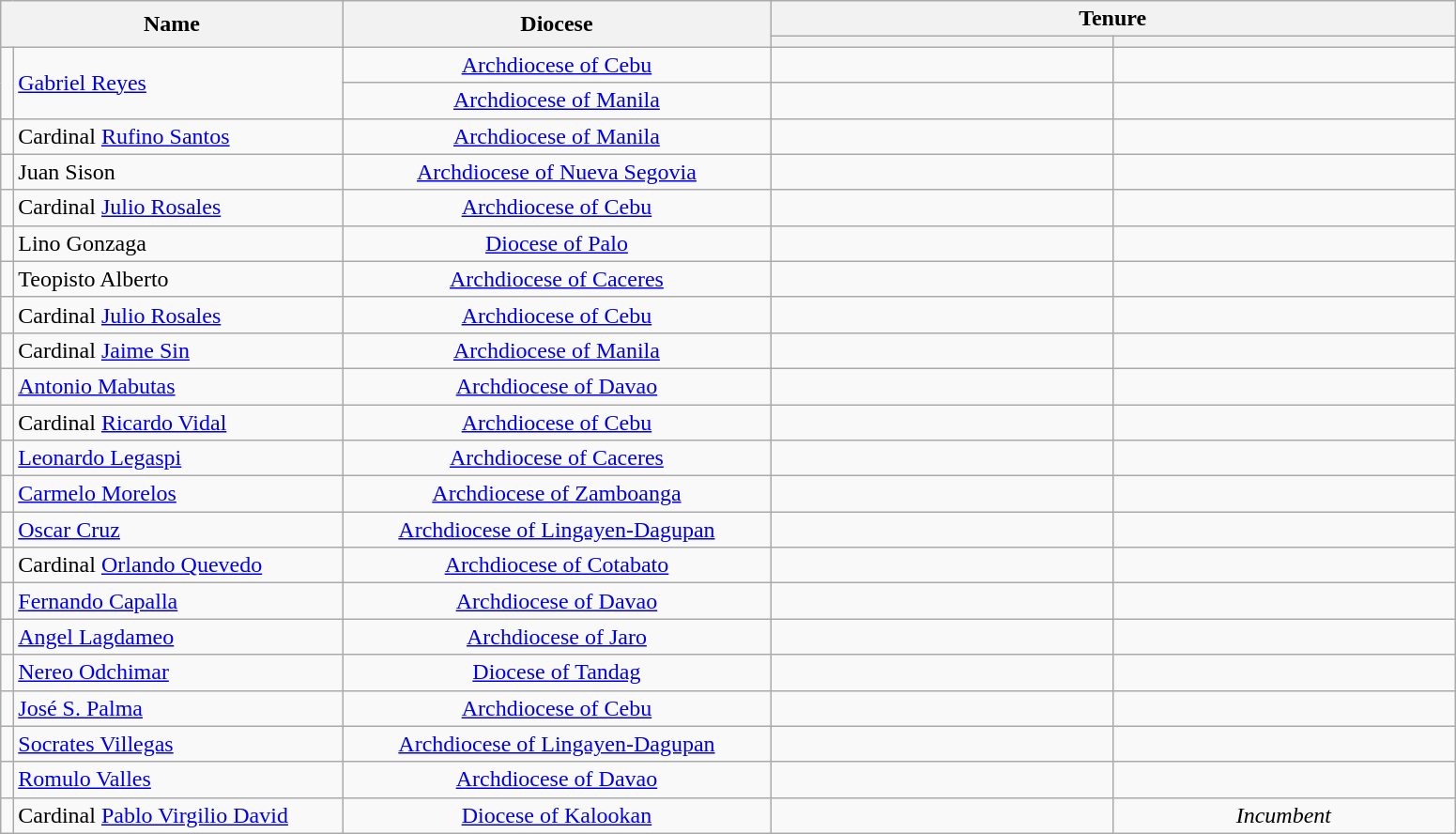<table class="wikitable">
<tr>
<th rowspan=2 style="width:20%;" colspan=2>Name</th>
<th rowspan=2 style="width:25%;">Diocese</th>
<th colspan=2>Tenure</th>
</tr>
<tr>
<th style="width:20%;"></th>
<th style="width:20%;"></th>
</tr>
<tr>
<td align=center rowspan=2></td>
<td rowspan=2><a href='#'>Gabriel Reyes</a></td>
<td align=center><a href='#'>Archdiocese of Cebu</a></td>
<td align=center></td>
<td align=center></td>
</tr>
<tr>
<td align=center><a href='#'>Archdiocese of Manila</a></td>
<td align=center></td>
<td align=center></td>
</tr>
<tr>
<td align=center></td>
<td>Cardinal <a href='#'>Rufino Santos</a></td>
<td align=center><a href='#'>Archdiocese of Manila</a></td>
<td align=center></td>
<td align=center></td>
</tr>
<tr>
<td align=center></td>
<td>Juan Sison</td>
<td align=center><a href='#'>Archdiocese of Nueva Segovia</a></td>
<td align=center></td>
<td align=center></td>
</tr>
<tr>
<td align=center></td>
<td>Cardinal <a href='#'>Julio Rosales</a></td>
<td align=center><a href='#'>Archdiocese of Cebu</a></td>
<td align=center></td>
<td align=center></td>
</tr>
<tr>
<td align=center></td>
<td>Lino Gonzaga</td>
<td align=center><a href='#'>Diocese of Palo</a></td>
<td align=center></td>
<td align=center></td>
</tr>
<tr>
<td align=center></td>
<td>Teopisto Alberto</td>
<td align=center><a href='#'>Archdiocese of Caceres</a></td>
<td align=center></td>
<td align=center></td>
</tr>
<tr>
<td align=center></td>
<td>Cardinal <a href='#'>Julio Rosales</a></td>
<td align=center><a href='#'>Archdiocese of Cebu</a></td>
<td align=center></td>
<td align=center></td>
</tr>
<tr>
<td align=center></td>
<td>Cardinal <a href='#'>Jaime Sin</a></td>
<td align=center><a href='#'>Archdiocese of Manila</a></td>
<td align=center></td>
<td align=center></td>
</tr>
<tr>
<td align=center></td>
<td><a href='#'>Antonio Mabutas</a></td>
<td align=center><a href='#'>Archdiocese of Davao</a></td>
<td align=center></td>
<td align=center></td>
</tr>
<tr>
<td align=center></td>
<td>Cardinal <a href='#'>Ricardo Vidal</a></td>
<td align=center><a href='#'>Archdiocese of Cebu</a></td>
<td align=center></td>
<td align=center></td>
</tr>
<tr>
<td align=center></td>
<td><a href='#'>Leonardo Legaspi</a></td>
<td align=center><a href='#'>Archdiocese of Caceres</a></td>
<td align=center></td>
<td align=center></td>
</tr>
<tr>
<td align=center></td>
<td><a href='#'>Carmelo Morelos</a></td>
<td align=center><a href='#'>Archdiocese of Zamboanga</a></td>
<td align=center></td>
<td align=center></td>
</tr>
<tr>
<td align=center></td>
<td><a href='#'>Oscar Cruz</a></td>
<td align=center><a href='#'>Archdiocese of Lingayen-Dagupan</a></td>
<td align=center></td>
<td align=center></td>
</tr>
<tr>
<td align=center></td>
<td>Cardinal <a href='#'>Orlando Quevedo</a></td>
<td align=center><a href='#'>Archdiocese of Cotabato</a></td>
<td align=center></td>
<td align=center></td>
</tr>
<tr>
<td align=center></td>
<td><a href='#'>Fernando Capalla</a></td>
<td align=center><a href='#'>Archdiocese of Davao</a></td>
<td align=center></td>
<td align=center></td>
</tr>
<tr>
<td align=center></td>
<td><a href='#'>Angel Lagdameo</a></td>
<td align=center><a href='#'>Archdiocese of Jaro</a></td>
<td align=center></td>
<td align=center></td>
</tr>
<tr>
<td align=center></td>
<td><a href='#'>Nereo Odchimar</a></td>
<td align=center><a href='#'>Diocese of Tandag</a></td>
<td align=center></td>
<td align=center></td>
</tr>
<tr>
<td align=center></td>
<td><a href='#'>José S. Palma</a></td>
<td align=center><a href='#'>Archdiocese of Cebu</a></td>
<td align=center></td>
<td align=center></td>
</tr>
<tr>
<td align=center></td>
<td><a href='#'>Socrates Villegas</a></td>
<td align=center><a href='#'>Archdiocese of Lingayen-Dagupan</a></td>
<td align=center></td>
<td align=center></td>
</tr>
<tr>
<td align=center></td>
<td><a href='#'>Romulo Valles</a></td>
<td align=center><a href='#'>Archdiocese of Davao</a></td>
<td align=center></td>
<td align=center></td>
</tr>
<tr>
<td align=center></td>
<td>Cardinal <a href='#'>Pablo Virgilio David</a></td>
<td align=center><a href='#'>Diocese of Kalookan</a></td>
<td align=center></td>
<td align=center><em>Incumbent</em></td>
</tr>
</table>
